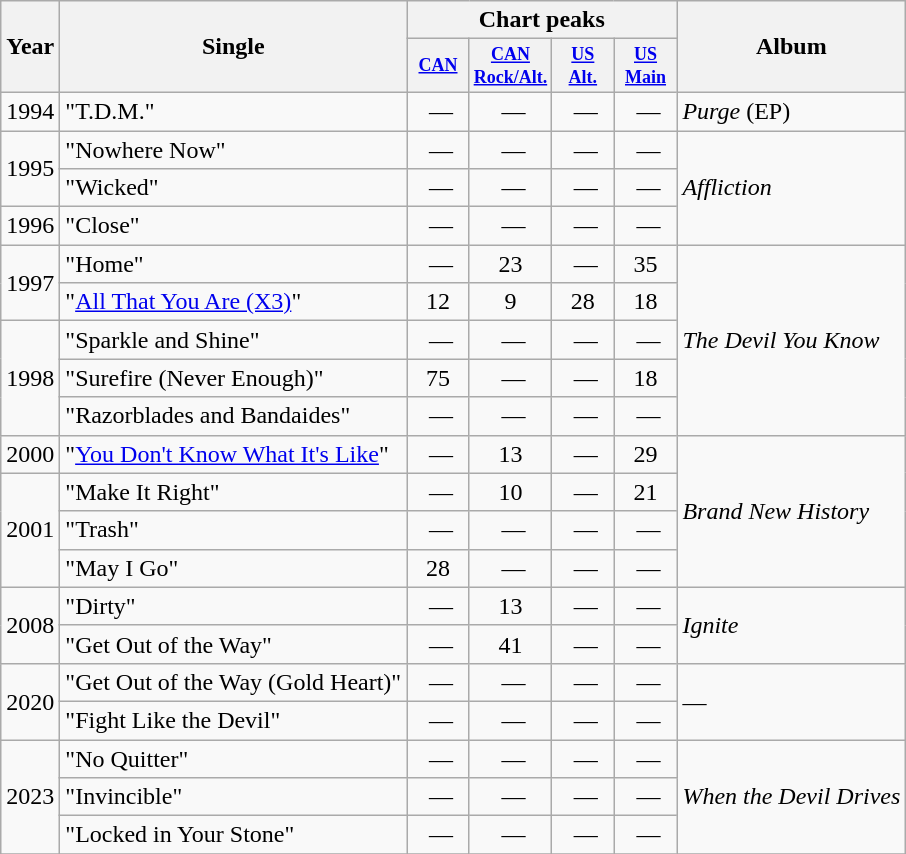<table class="wikitable">
<tr>
<th rowspan="2">Year</th>
<th rowspan="2">Single</th>
<th colspan="4">Chart peaks</th>
<th rowspan="2">Album</th>
</tr>
<tr>
<th style="width:3em;font-size:75%"><a href='#'>CAN</a><br></th>
<th style="width:3em;font-size:75%"><a href='#'>CAN<br>Rock/Alt.</a><br></th>
<th style="width:3em;font-size:75%"><a href='#'>US<br>Alt.</a><br></th>
<th style="width:3em;font-size:75%"><a href='#'>US<br>Main</a><br></th>
</tr>
<tr>
<td>1994</td>
<td>"T.D.M."</td>
<td align="center"> —</td>
<td align="center"> —</td>
<td align="center"> —</td>
<td align="center"> —</td>
<td><em>Purge</em> (EP)</td>
</tr>
<tr>
<td rowspan=2>1995</td>
<td>"Nowhere Now"</td>
<td align="center"> —</td>
<td align="center"> —</td>
<td align="center"> —</td>
<td align="center"> —</td>
<td rowspan=3><em>Affliction</em></td>
</tr>
<tr>
<td>"Wicked"</td>
<td align="center"> —</td>
<td align="center"> —</td>
<td align="center"> —</td>
<td align="center"> —</td>
</tr>
<tr>
<td>1996</td>
<td>"Close"</td>
<td align="center"> —</td>
<td align="center"> —</td>
<td align="center"> —</td>
<td align="center"> —</td>
</tr>
<tr>
<td rowspan=2>1997</td>
<td>"Home"</td>
<td align="center"> —</td>
<td align="center">23</td>
<td align="center"> —</td>
<td align="center">35</td>
<td rowspan=5><em>The Devil You Know</em></td>
</tr>
<tr>
<td>"<a href='#'>All That You Are (X3)</a>"</td>
<td align="center">12</td>
<td align="center">9</td>
<td align="center">28</td>
<td align="center">18</td>
</tr>
<tr>
<td rowspan=3>1998</td>
<td>"Sparkle and Shine"</td>
<td align="center"> —</td>
<td align="center"> —</td>
<td align="center"> —</td>
<td align="center"> —</td>
</tr>
<tr>
<td>"Surefire (Never Enough)"</td>
<td align="center">75</td>
<td align="center"> —</td>
<td align="center"> —</td>
<td align="center">18</td>
</tr>
<tr>
<td>"Razorblades and Bandaides"</td>
<td align="center"> —</td>
<td align="center"> —</td>
<td align="center"> —</td>
<td align="center"> —</td>
</tr>
<tr>
<td>2000</td>
<td>"<a href='#'>You Don't Know What It's Like</a>"</td>
<td align="center"> —</td>
<td align="center">13</td>
<td align="center"> —</td>
<td align="center">29</td>
<td rowspan=4><em>Brand New History</em></td>
</tr>
<tr>
<td rowspan=3>2001</td>
<td>"Make It Right"</td>
<td align="center"> —</td>
<td align="center">10</td>
<td align="center"> —</td>
<td align="center">21</td>
</tr>
<tr>
<td>"Trash"</td>
<td align="center"> —</td>
<td align="center"> —</td>
<td align="center"> —</td>
<td align="center"> —</td>
</tr>
<tr>
<td>"May I Go"</td>
<td align="center">28</td>
<td align="center"> —</td>
<td align="center"> —</td>
<td align="center"> —</td>
</tr>
<tr>
<td rowspan=2>2008</td>
<td>"Dirty"</td>
<td align="center"> —</td>
<td align="center">13</td>
<td align="center"> —</td>
<td align="center"> —</td>
<td rowspan=2><em>Ignite</em></td>
</tr>
<tr>
<td>"Get Out of the Way"</td>
<td align="center"> —</td>
<td align="center">41</td>
<td align="center"> —</td>
<td align="center"> —</td>
</tr>
<tr>
<td rowspan=2>2020</td>
<td>"Get Out of the Way (Gold Heart)"</td>
<td align="center"> —</td>
<td align="center"> —</td>
<td align="center"> —</td>
<td align="center"> —</td>
<td rowspan=2>—</td>
</tr>
<tr>
<td>"Fight Like the Devil"</td>
<td align="center"> —</td>
<td align="center"> —</td>
<td align="center"> —</td>
<td align="center"> —</td>
</tr>
<tr>
<td rowspan=3>2023</td>
<td>"No Quitter"</td>
<td align="center"> —</td>
<td align="center"> —</td>
<td align="center"> —</td>
<td align="center"> —</td>
<td rowspan=3><em>When the Devil Drives</em></td>
</tr>
<tr>
<td>"Invincible"</td>
<td align="center"> —</td>
<td align="center"> —</td>
<td align="center"> —</td>
<td align="center"> —</td>
</tr>
<tr>
<td>"Locked in Your Stone"</td>
<td align="center"> —</td>
<td align="center"> —</td>
<td align="center"> —</td>
<td align="center"> —</td>
</tr>
<tr>
</tr>
</table>
